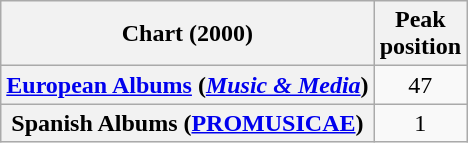<table class="wikitable plainrowheaders" style="text-align:center">
<tr>
<th scope="col">Chart (2000)</th>
<th scope="col">Peak<br>position</th>
</tr>
<tr>
<th scope="row"><a href='#'>European Albums</a> (<em><a href='#'>Music & Media</a></em>)</th>
<td>47</td>
</tr>
<tr>
<th scope="row">Spanish Albums (<a href='#'>PROMUSICAE</a>)</th>
<td>1</td>
</tr>
</table>
